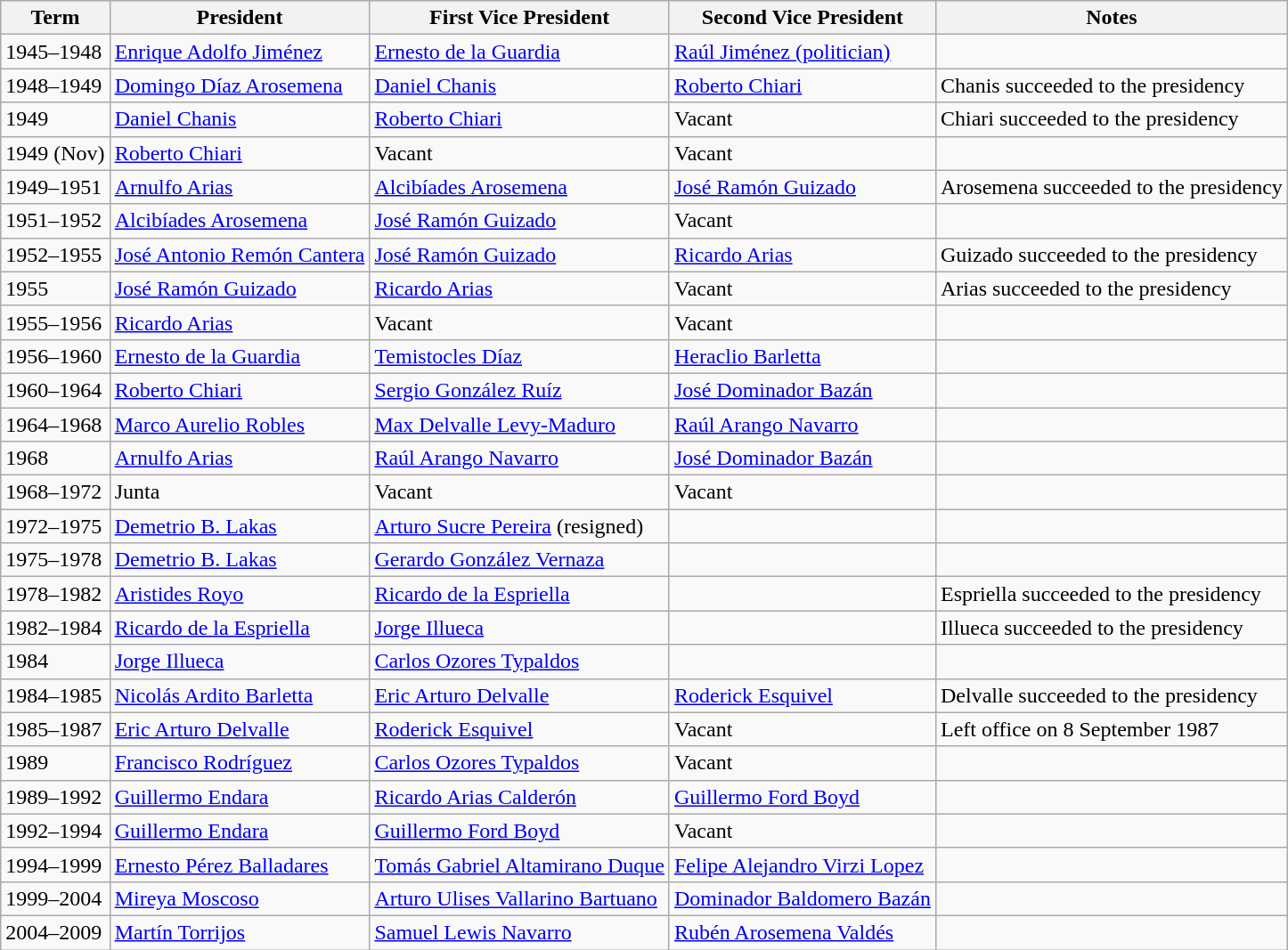<table class="wikitable">
<tr>
<th>Term</th>
<th>President</th>
<th>First Vice President</th>
<th>Second Vice President</th>
<th>Notes</th>
</tr>
<tr>
<td>1945–1948</td>
<td><a href='#'>Enrique Adolfo Jiménez</a></td>
<td><a href='#'>Ernesto de la Guardia</a></td>
<td><a href='#'>Raúl Jiménez (politician)</a></td>
<td></td>
</tr>
<tr>
<td>1948–1949</td>
<td><a href='#'>Domingo Díaz Arosemena</a></td>
<td><a href='#'>Daniel Chanis</a></td>
<td><a href='#'>Roberto Chiari</a></td>
<td> Chanis succeeded to the presidency</td>
</tr>
<tr>
<td>1949</td>
<td><a href='#'>Daniel Chanis</a></td>
<td><a href='#'>Roberto Chiari</a></td>
<td>Vacant</td>
<td> Chiari succeeded to the presidency</td>
</tr>
<tr>
<td>1949 (Nov)</td>
<td><a href='#'>Roberto Chiari</a></td>
<td>Vacant</td>
<td>Vacant</td>
<td></td>
</tr>
<tr>
<td>1949–1951</td>
<td><a href='#'>Arnulfo Arias</a></td>
<td><a href='#'>Alcibíades Arosemena</a></td>
<td><a href='#'>José Ramón Guizado</a></td>
<td> Arosemena succeeded to the presidency</td>
</tr>
<tr>
<td>1951–1952</td>
<td><a href='#'>Alcibíades Arosemena</a></td>
<td><a href='#'>José Ramón Guizado</a></td>
<td>Vacant</td>
<td></td>
</tr>
<tr>
<td>1952–1955</td>
<td><a href='#'>José Antonio Remón Cantera</a></td>
<td><a href='#'>José Ramón Guizado</a></td>
<td><a href='#'>Ricardo Arias</a></td>
<td>Guizado succeeded to the presidency</td>
</tr>
<tr>
<td>1955</td>
<td><a href='#'>José Ramón Guizado</a></td>
<td><a href='#'>Ricardo Arias</a></td>
<td>Vacant</td>
<td>Arias succeeded to the presidency</td>
</tr>
<tr>
<td>1955–1956</td>
<td><a href='#'>Ricardo Arias</a></td>
<td>Vacant</td>
<td>Vacant</td>
<td></td>
</tr>
<tr>
<td>1956–1960</td>
<td><a href='#'>Ernesto de la Guardia</a></td>
<td><a href='#'>Temistocles Díaz</a></td>
<td><a href='#'>Heraclio Barletta</a></td>
<td></td>
</tr>
<tr>
<td>1960–1964</td>
<td><a href='#'>Roberto Chiari</a></td>
<td><a href='#'>Sergio González Ruíz</a></td>
<td><a href='#'>José Dominador Bazán</a></td>
<td></td>
</tr>
<tr>
<td>1964–1968</td>
<td><a href='#'>Marco Aurelio Robles</a></td>
<td><a href='#'>Max Delvalle Levy-Maduro</a></td>
<td><a href='#'>Raúl Arango Navarro</a></td>
<td></td>
</tr>
<tr>
<td>1968</td>
<td><a href='#'>Arnulfo Arias</a></td>
<td><a href='#'>Raúl Arango Navarro</a></td>
<td><a href='#'>José Dominador Bazán</a></td>
<td></td>
</tr>
<tr>
<td>1968–1972</td>
<td>Junta</td>
<td>Vacant</td>
<td>Vacant</td>
<td></td>
</tr>
<tr>
<td>1972–1975</td>
<td><a href='#'>Demetrio B. Lakas</a></td>
<td><a href='#'>Arturo Sucre Pereira</a> (resigned)</td>
<td></td>
<td></td>
</tr>
<tr>
<td>1975–1978</td>
<td><a href='#'>Demetrio B. Lakas</a></td>
<td><a href='#'>Gerardo González Vernaza</a></td>
<td></td>
<td></td>
</tr>
<tr>
<td>1978–1982</td>
<td><a href='#'>Aristides Royo</a></td>
<td><a href='#'>Ricardo de la Espriella</a></td>
<td></td>
<td> Espriella succeeded to the presidency</td>
</tr>
<tr>
<td>1982–1984</td>
<td><a href='#'>Ricardo de la Espriella</a></td>
<td><a href='#'>Jorge Illueca</a></td>
<td></td>
<td> Illueca succeeded to the presidency</td>
</tr>
<tr>
<td>1984</td>
<td><a href='#'>Jorge Illueca</a></td>
<td><a href='#'>Carlos Ozores Typaldos</a></td>
<td></td>
<td></td>
</tr>
<tr>
<td>1984–1985</td>
<td><a href='#'>Nicolás Ardito Barletta</a></td>
<td><a href='#'>Eric Arturo Delvalle</a></td>
<td><a href='#'>Roderick Esquivel</a></td>
<td>Delvalle succeeded to the presidency</td>
</tr>
<tr>
<td>1985–1987</td>
<td><a href='#'>Eric Arturo Delvalle</a></td>
<td><a href='#'>Roderick Esquivel</a></td>
<td>Vacant</td>
<td>Left office on 8 September 1987<br></td>
</tr>
<tr>
<td>1989</td>
<td><a href='#'>Francisco Rodríguez</a></td>
<td><a href='#'>Carlos Ozores Typaldos</a></td>
<td>Vacant</td>
<td></td>
</tr>
<tr>
<td>1989–1992</td>
<td><a href='#'>Guillermo Endara</a></td>
<td><a href='#'>Ricardo Arias Calderón</a></td>
<td><a href='#'>Guillermo Ford Boyd</a></td>
<td></td>
</tr>
<tr>
<td>1992–1994</td>
<td><a href='#'>Guillermo Endara</a></td>
<td><a href='#'>Guillermo Ford Boyd</a></td>
<td>Vacant</td>
<td></td>
</tr>
<tr>
<td>1994–1999</td>
<td><a href='#'>Ernesto Pérez Balladares</a></td>
<td><a href='#'>Tomás Gabriel Altamirano Duque</a></td>
<td><a href='#'>Felipe Alejandro Virzi Lopez</a></td>
<td></td>
</tr>
<tr>
<td>1999–2004</td>
<td><a href='#'>Mireya Moscoso</a></td>
<td><a href='#'>Arturo Ulises Vallarino Bartuano</a></td>
<td><a href='#'>Dominador Baldomero Bazán</a></td>
<td></td>
</tr>
<tr>
<td>2004–2009</td>
<td><a href='#'>Martín Torrijos</a></td>
<td><a href='#'>Samuel Lewis Navarro</a></td>
<td><a href='#'>Rubén Arosemena Valdés</a></td>
<td></td>
</tr>
</table>
